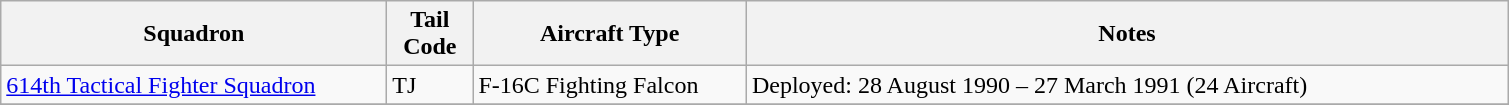<table class="wikitable">
<tr>
<th scope="col" width="250">Squadron</th>
<th scope="col" width="50">Tail Code</th>
<th scope="col" width="175">Aircraft Type</th>
<th scope="col" width="500">Notes</th>
</tr>
<tr valign="top">
<td><a href='#'>614th Tactical Fighter Squadron</a></td>
<td>TJ</td>
<td>F-16C Fighting Falcon</td>
<td>Deployed: 28 August 1990 – 27 March 1991 (24 Aircraft)</td>
</tr>
<tr>
</tr>
</table>
